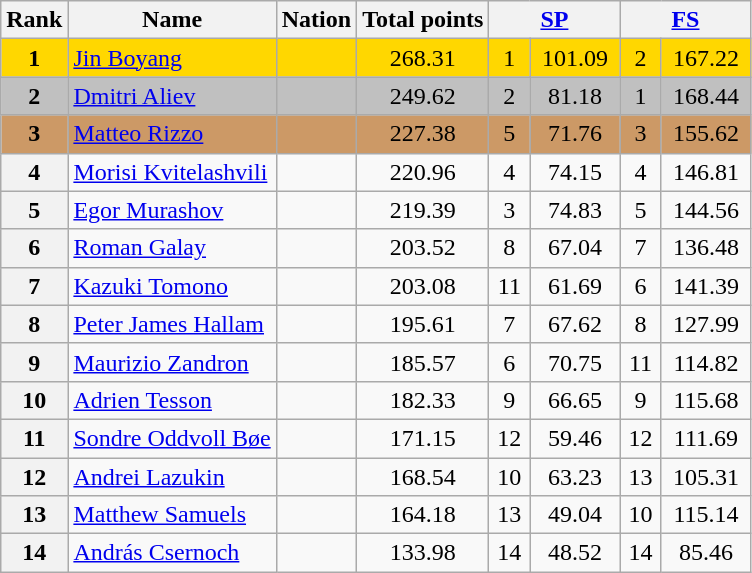<table class="wikitable sortable">
<tr>
<th>Rank</th>
<th>Name</th>
<th>Nation</th>
<th>Total points</th>
<th colspan="2" width="80px"><a href='#'>SP</a></th>
<th colspan="2" width="80px"><a href='#'>FS</a></th>
</tr>
<tr bgcolor="gold">
<td align="center"><strong>1</strong></td>
<td><a href='#'>Jin Boyang</a></td>
<td></td>
<td align="center">268.31</td>
<td align="center">1</td>
<td align="center">101.09</td>
<td align="center">2</td>
<td align="center">167.22</td>
</tr>
<tr bgcolor="silver">
<td align="center"><strong>2</strong></td>
<td><a href='#'>Dmitri Aliev</a></td>
<td></td>
<td align="center">249.62</td>
<td align="center">2</td>
<td align="center">81.18</td>
<td align="center">1</td>
<td align="center">168.44</td>
</tr>
<tr bgcolor="cc9966">
<td align="center"><strong>3</strong></td>
<td><a href='#'>Matteo Rizzo</a></td>
<td></td>
<td align="center">227.38</td>
<td align="center">5</td>
<td align="center">71.76</td>
<td align="center">3</td>
<td align="center">155.62</td>
</tr>
<tr>
<th>4</th>
<td><a href='#'>Morisi Kvitelashvili</a></td>
<td></td>
<td align="center">220.96</td>
<td align="center">4</td>
<td align="center">74.15</td>
<td align="center">4</td>
<td align="center">146.81</td>
</tr>
<tr>
<th>5</th>
<td><a href='#'>Egor Murashov</a></td>
<td></td>
<td align="center">219.39</td>
<td align="center">3</td>
<td align="center">74.83</td>
<td align="center">5</td>
<td align="center">144.56</td>
</tr>
<tr>
<th>6</th>
<td><a href='#'>Roman Galay</a></td>
<td></td>
<td align="center">203.52</td>
<td align="center">8</td>
<td align="center">67.04</td>
<td align="center">7</td>
<td align="center">136.48</td>
</tr>
<tr>
<th>7</th>
<td><a href='#'>Kazuki Tomono</a></td>
<td></td>
<td align="center">203.08</td>
<td align="center">11</td>
<td align="center">61.69</td>
<td align="center">6</td>
<td align="center">141.39</td>
</tr>
<tr>
<th>8</th>
<td><a href='#'>Peter James Hallam</a></td>
<td></td>
<td align="center">195.61</td>
<td align="center">7</td>
<td align="center">67.62</td>
<td align="center">8</td>
<td align="center">127.99</td>
</tr>
<tr>
<th>9</th>
<td><a href='#'>Maurizio Zandron</a></td>
<td></td>
<td align="center">185.57</td>
<td align="center">6</td>
<td align="center">70.75</td>
<td align="center">11</td>
<td align="center">114.82</td>
</tr>
<tr>
<th>10</th>
<td><a href='#'>Adrien Tesson</a></td>
<td></td>
<td align="center">182.33</td>
<td align="center">9</td>
<td align="center">66.65</td>
<td align="center">9</td>
<td align="center">115.68</td>
</tr>
<tr>
<th>11</th>
<td><a href='#'>Sondre Oddvoll Bøe</a></td>
<td></td>
<td align="center">171.15</td>
<td align="center">12</td>
<td align="center">59.46</td>
<td align="center">12</td>
<td align="center">111.69</td>
</tr>
<tr>
<th>12</th>
<td><a href='#'>Andrei Lazukin</a></td>
<td></td>
<td align="center">168.54</td>
<td align="center">10</td>
<td align="center">63.23</td>
<td align="center">13</td>
<td align="center">105.31</td>
</tr>
<tr>
<th>13</th>
<td><a href='#'>Matthew Samuels</a></td>
<td></td>
<td align="center">164.18</td>
<td align="center">13</td>
<td align="center">49.04</td>
<td align="center">10</td>
<td align="center">115.14</td>
</tr>
<tr>
<th>14</th>
<td><a href='#'>András Csernoch</a></td>
<td></td>
<td align="center">133.98</td>
<td align="center">14</td>
<td align="center">48.52</td>
<td align="center">14</td>
<td align="center">85.46</td>
</tr>
</table>
